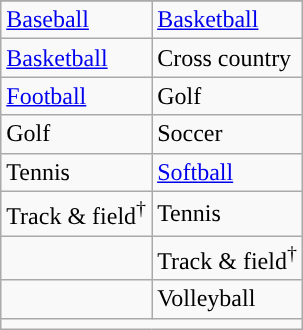<table class="wikitable" style=" ">
<tr>
</tr>
<tr>
<td><a href='#'>Baseball</a></td>
<td><a href='#'>Basketball</a></td>
</tr>
<tr>
<td><a href='#'>Basketball</a></td>
<td>Cross country</td>
</tr>
<tr>
<td><a href='#'>Football</a></td>
<td>Golf</td>
</tr>
<tr>
<td>Golf</td>
<td>Soccer</td>
</tr>
<tr>
<td>Tennis</td>
<td><a href='#'>Softball</a></td>
</tr>
<tr>
<td>Track & field<sup>†</sup></td>
<td>Tennis</td>
</tr>
<tr>
<td></td>
<td>Track & field<sup>†</sup></td>
</tr>
<tr>
<td></td>
<td>Volleyball</td>
</tr>
<tr>
<td colspan="2"></td>
</tr>
</table>
